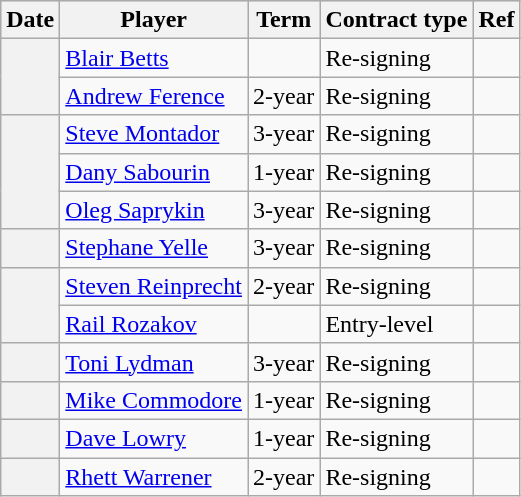<table class="wikitable plainrowheaders">
<tr style="background:#ddd; text-align:center;">
<th>Date</th>
<th>Player</th>
<th>Term</th>
<th>Contract type</th>
<th>Ref</th>
</tr>
<tr>
<th scope="row" rowspan=2></th>
<td><a href='#'>Blair Betts</a></td>
<td></td>
<td>Re-signing</td>
<td></td>
</tr>
<tr>
<td><a href='#'>Andrew Ference</a></td>
<td>2-year</td>
<td>Re-signing</td>
<td></td>
</tr>
<tr>
<th scope="row" rowspan=3></th>
<td><a href='#'>Steve Montador</a></td>
<td>3-year</td>
<td>Re-signing</td>
<td></td>
</tr>
<tr>
<td><a href='#'>Dany Sabourin</a></td>
<td>1-year</td>
<td>Re-signing</td>
<td></td>
</tr>
<tr>
<td><a href='#'>Oleg Saprykin</a></td>
<td>3-year</td>
<td>Re-signing</td>
<td></td>
</tr>
<tr>
<th scope="row"></th>
<td><a href='#'>Stephane Yelle</a></td>
<td>3-year</td>
<td>Re-signing</td>
<td></td>
</tr>
<tr>
<th scope="row" rowspan=2></th>
<td><a href='#'>Steven Reinprecht</a></td>
<td>2-year</td>
<td>Re-signing</td>
<td></td>
</tr>
<tr>
<td><a href='#'>Rail Rozakov</a></td>
<td></td>
<td>Entry-level</td>
<td></td>
</tr>
<tr>
<th scope="row"></th>
<td><a href='#'>Toni Lydman</a></td>
<td>3-year</td>
<td>Re-signing</td>
<td></td>
</tr>
<tr>
<th scope="row"></th>
<td><a href='#'>Mike Commodore</a></td>
<td>1-year</td>
<td>Re-signing</td>
<td></td>
</tr>
<tr>
<th scope="row"></th>
<td><a href='#'>Dave Lowry</a></td>
<td>1-year</td>
<td>Re-signing</td>
<td></td>
</tr>
<tr>
<th scope="row"></th>
<td><a href='#'>Rhett Warrener</a></td>
<td>2-year</td>
<td>Re-signing</td>
<td></td>
</tr>
</table>
